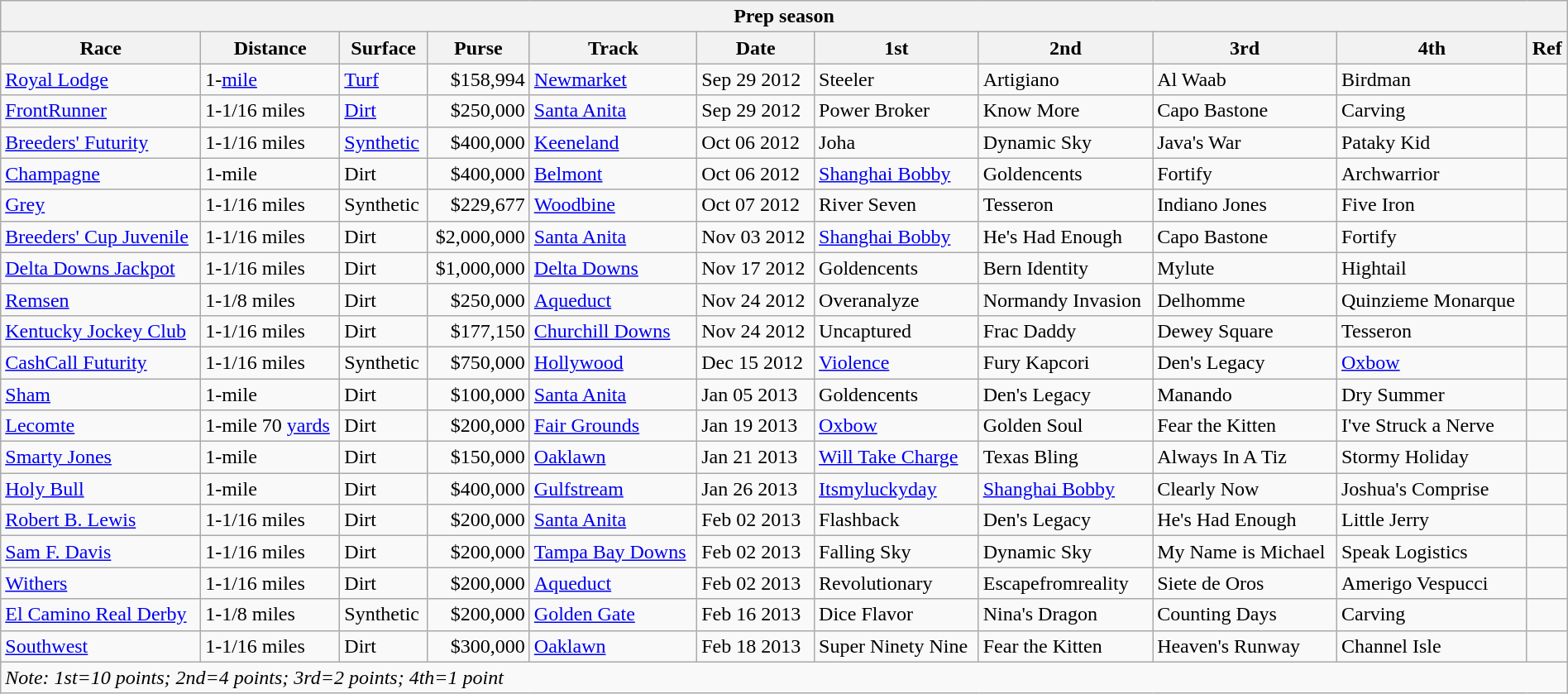<table class="wikitable" style="width:100%">
<tr>
<th colspan=11>Prep season</th>
</tr>
<tr>
<th>Race</th>
<th>Distance</th>
<th>Surface</th>
<th>Purse</th>
<th>Track</th>
<th>Date</th>
<th>1st</th>
<th>2nd</th>
<th>3rd</th>
<th>4th</th>
<th>Ref</th>
</tr>
<tr>
<td><a href='#'>Royal Lodge</a></td>
<td>1-<span><a href='#'>mile</a></span></td>
<td><a href='#'>Turf</a></td>
<td align=right>$158,994</td>
<td><a href='#'>Newmarket</a></td>
<td>Sep 29 2012</td>
<td>Steeler</td>
<td>Artigiano</td>
<td>Al Waab</td>
<td>Birdman</td>
<td></td>
</tr>
<tr>
<td><a href='#'>FrontRunner</a></td>
<td>1-<span>1/16 miles</span></td>
<td><a href='#'>Dirt</a></td>
<td align=right>$250,000</td>
<td><a href='#'>Santa Anita</a></td>
<td>Sep 29 2012</td>
<td>Power Broker</td>
<td>Know More</td>
<td>Capo Bastone</td>
<td>Carving</td>
<td></td>
</tr>
<tr>
<td><a href='#'>Breeders' Futurity</a></td>
<td>1-<span>1/16 miles</span></td>
<td><a href='#'>Synthetic</a></td>
<td align=right>$400,000</td>
<td><a href='#'>Keeneland</a></td>
<td>Oct 06 2012</td>
<td>Joha</td>
<td>Dynamic Sky</td>
<td>Java's War</td>
<td>Pataky Kid</td>
<td></td>
</tr>
<tr>
<td><a href='#'>Champagne</a></td>
<td>1-<span>mile</span></td>
<td>Dirt</td>
<td align=right>$400,000</td>
<td><a href='#'>Belmont</a></td>
<td>Oct 06 2012</td>
<td><a href='#'>Shanghai Bobby</a></td>
<td>Goldencents</td>
<td>Fortify</td>
<td>Archwarrior</td>
<td></td>
</tr>
<tr>
<td><a href='#'>Grey</a></td>
<td>1-<span>1/16 miles</span></td>
<td>Synthetic</td>
<td align=right>$229,677</td>
<td><a href='#'>Woodbine</a></td>
<td>Oct 07 2012</td>
<td>River Seven</td>
<td>Tesseron</td>
<td>Indiano Jones</td>
<td>Five Iron</td>
<td></td>
</tr>
<tr>
<td><a href='#'>Breeders' Cup Juvenile</a></td>
<td>1-<span>1/16 miles</span></td>
<td>Dirt</td>
<td align=right>$2,000,000</td>
<td><a href='#'>Santa Anita</a></td>
<td>Nov 03 2012</td>
<td><a href='#'>Shanghai Bobby</a></td>
<td>He's Had Enough</td>
<td>Capo Bastone</td>
<td>Fortify</td>
<td></td>
</tr>
<tr>
<td><a href='#'>Delta Downs Jackpot</a></td>
<td>1-<span>1/16 miles</span></td>
<td>Dirt</td>
<td align=right>$1,000,000</td>
<td><a href='#'>Delta Downs</a></td>
<td>Nov 17 2012</td>
<td>Goldencents</td>
<td>Bern Identity</td>
<td>Mylute</td>
<td>Hightail</td>
<td></td>
</tr>
<tr>
<td><a href='#'>Remsen</a></td>
<td>1-<span>1/8 miles</span></td>
<td>Dirt</td>
<td align=right>$250,000</td>
<td><a href='#'>Aqueduct</a></td>
<td>Nov 24 2012</td>
<td>Overanalyze</td>
<td>Normandy Invasion</td>
<td>Delhomme</td>
<td>Quinzieme Monarque</td>
<td></td>
</tr>
<tr>
<td><a href='#'>Kentucky Jockey Club</a></td>
<td>1-<span>1/16 miles</span></td>
<td>Dirt</td>
<td align=right>$177,150</td>
<td><a href='#'>Churchill Downs</a></td>
<td>Nov 24 2012</td>
<td>Uncaptured</td>
<td>Frac Daddy</td>
<td>Dewey Square</td>
<td>Tesseron</td>
<td></td>
</tr>
<tr>
<td><a href='#'>CashCall Futurity</a></td>
<td>1-<span>1/16 miles</span></td>
<td>Synthetic</td>
<td align=right>$750,000</td>
<td><a href='#'>Hollywood</a></td>
<td>Dec 15 2012</td>
<td><a href='#'>Violence</a></td>
<td>Fury Kapcori</td>
<td>Den's Legacy</td>
<td><a href='#'>Oxbow</a></td>
<td></td>
</tr>
<tr>
<td><a href='#'>Sham</a></td>
<td>1-<span>mile</span></td>
<td>Dirt</td>
<td align=right>$100,000</td>
<td><a href='#'>Santa Anita</a></td>
<td>Jan 05 2013</td>
<td>Goldencents</td>
<td>Den's Legacy</td>
<td>Manando</td>
<td>Dry Summer</td>
<td></td>
</tr>
<tr>
<td><a href='#'>Lecomte</a></td>
<td>1-<span>mile 70 <a href='#'>yards</a></span></td>
<td>Dirt</td>
<td align=right>$200,000</td>
<td><a href='#'>Fair Grounds</a></td>
<td>Jan 19 2013</td>
<td><a href='#'>Oxbow</a></td>
<td>Golden Soul</td>
<td>Fear the Kitten</td>
<td>I've Struck a Nerve</td>
<td></td>
</tr>
<tr>
<td><a href='#'>Smarty Jones</a></td>
<td>1-<span>mile</span></td>
<td>Dirt</td>
<td align=right>$150,000</td>
<td><a href='#'>Oaklawn</a></td>
<td>Jan 21 2013</td>
<td><a href='#'>Will Take Charge</a></td>
<td>Texas Bling</td>
<td>Always In A Tiz</td>
<td>Stormy Holiday</td>
<td></td>
</tr>
<tr>
<td><a href='#'>Holy Bull</a></td>
<td>1-<span>mile</span></td>
<td>Dirt</td>
<td align=right>$400,000</td>
<td><a href='#'>Gulfstream</a></td>
<td>Jan 26 2013</td>
<td><a href='#'>Itsmyluckyday</a></td>
<td><a href='#'>Shanghai Bobby</a></td>
<td>Clearly Now</td>
<td>Joshua's Comprise</td>
<td></td>
</tr>
<tr>
<td><a href='#'>Robert B. Lewis</a></td>
<td>1-<span>1/16 miles</span></td>
<td>Dirt</td>
<td align=right>$200,000</td>
<td><a href='#'>Santa Anita</a></td>
<td>Feb 02 2013</td>
<td>Flashback</td>
<td>Den's Legacy</td>
<td>He's Had Enough</td>
<td>Little Jerry</td>
<td></td>
</tr>
<tr>
<td><a href='#'>Sam F. Davis</a></td>
<td>1-<span>1/16 miles</span></td>
<td>Dirt</td>
<td align=right>$200,000</td>
<td><a href='#'>Tampa Bay Downs</a></td>
<td>Feb 02 2013</td>
<td>Falling Sky</td>
<td>Dynamic Sky</td>
<td>My Name is Michael</td>
<td>Speak Logistics</td>
<td></td>
</tr>
<tr>
<td><a href='#'>Withers</a></td>
<td>1-<span>1/16 miles</span></td>
<td>Dirt</td>
<td align=right>$200,000</td>
<td><a href='#'>Aqueduct</a></td>
<td>Feb 02 2013</td>
<td>Revolutionary</td>
<td>Escapefromreality</td>
<td>Siete de Oros</td>
<td>Amerigo Vespucci</td>
<td></td>
</tr>
<tr>
<td><a href='#'>El Camino Real Derby</a></td>
<td>1-<span>1/8 miles</span></td>
<td>Synthetic</td>
<td align=right>$200,000</td>
<td><a href='#'>Golden Gate</a></td>
<td>Feb 16 2013</td>
<td>Dice Flavor</td>
<td>Nina's Dragon</td>
<td>Counting Days</td>
<td>Carving</td>
<td></td>
</tr>
<tr>
<td><a href='#'>Southwest</a></td>
<td>1-<span>1/16 miles</span></td>
<td>Dirt</td>
<td align=right>$300,000</td>
<td><a href='#'>Oaklawn</a></td>
<td>Feb 18 2013</td>
<td>Super Ninety Nine</td>
<td>Fear the Kitten</td>
<td>Heaven's Runway</td>
<td>Channel Isle</td>
<td></td>
</tr>
<tr>
<td colspan=11><em>Note: 1st=10 points; 2nd=4 points; 3rd=2 points; 4th=1 point</em></td>
</tr>
</table>
